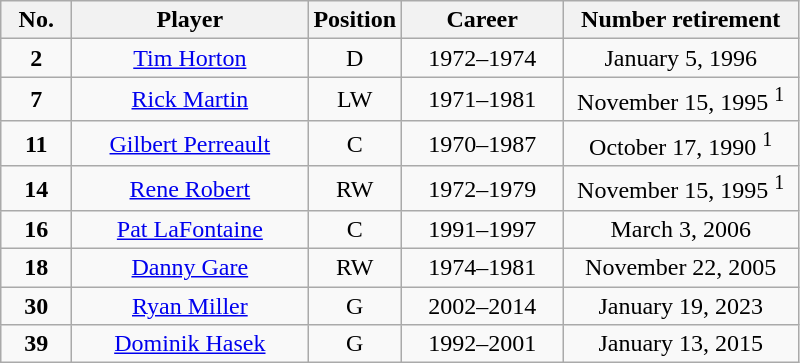<table class="wikitable sortable" style="text-align:center">
<tr>
<th style="width:40px;">No.</th>
<th style="width:150px;">Player</th>
<th style="width:40px;">Position</th>
<th style="width:100px;">Career</th>
<th style="width:150px;">Number retirement</th>
</tr>
<tr>
<td><strong>2</strong></td>
<td data-sort-value="Horton, Tim"><a href='#'>Tim Horton</a></td>
<td>D</td>
<td>1972–1974</td>
<td data-sort-value="1996-01-15">January 5, 1996</td>
</tr>
<tr>
<td><strong>7</strong></td>
<td data-sort-value="Martin, Rick"><a href='#'>Rick Martin</a></td>
<td>LW</td>
<td>1971–1981</td>
<td data-sort-value="1995-11-15">November 15, 1995 <sup>1</sup></td>
</tr>
<tr>
<td><strong>11</strong></td>
<td data-sort-value="Perreault, Gilbert"><a href='#'>Gilbert Perreault</a></td>
<td>C</td>
<td>1970–1987</td>
<td data-sort-value="1990-10-17">October 17, 1990 <sup>1</sup></td>
</tr>
<tr>
<td><strong>14</strong></td>
<td data-sort-value="Robert, Rene"><a href='#'>Rene Robert</a></td>
<td>RW</td>
<td>1972–1979</td>
<td data-sort-value="1995-11-15">November 15, 1995 <sup>1</sup></td>
</tr>
<tr>
<td><strong>16</strong></td>
<td data-sort-value="LaFontaine, Pat"><a href='#'>Pat LaFontaine</a></td>
<td>C</td>
<td>1991–1997</td>
<td data-sort-value="2006-03-03">March 3, 2006</td>
</tr>
<tr>
<td><strong>18</strong></td>
<td data-sort-value="Gare, Danny"><a href='#'>Danny Gare</a></td>
<td>RW</td>
<td>1974–1981</td>
<td data-sort-value="2005-11-22">November 22, 2005</td>
</tr>
<tr>
<td><strong>30</strong></td>
<td data-sort-value="Miller, Ryan"><a href='#'>Ryan Miller</a></td>
<td>G</td>
<td>2002–2014</td>
<td data-sort-value="2023-01-01">January 19, 2023</td>
</tr>
<tr>
<td><strong>39</strong></td>
<td data-sort-value="Hasek, Dominik"><a href='#'>Dominik Hasek</a></td>
<td>G</td>
<td>1992–2001</td>
<td data-sort-value="2015-01-01">January 13, 2015</td>
</tr>
</table>
